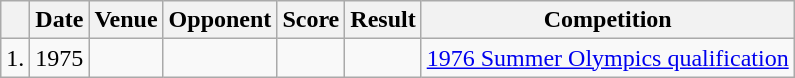<table class="wikitable">
<tr>
<th></th>
<th>Date</th>
<th>Venue</th>
<th>Opponent</th>
<th>Score</th>
<th>Result</th>
<th>Competition</th>
</tr>
<tr>
<td align="center">1.</td>
<td>1975</td>
<td></td>
<td></td>
<td align="center"></td>
<td align="center"></td>
<td><a href='#'>1976 Summer Olympics qualification</a></td>
</tr>
</table>
